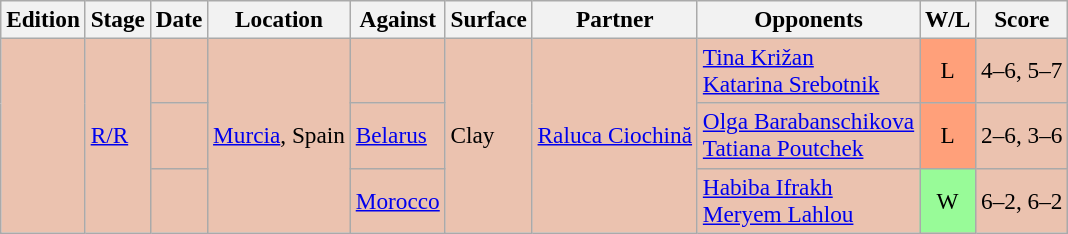<table class=wikitable style=font-size:97%>
<tr>
<th>Edition</th>
<th>Stage</th>
<th>Date</th>
<th>Location</th>
<th>Against</th>
<th>Surface</th>
<th>Partner</th>
<th>Opponents</th>
<th>W/L</th>
<th>Score</th>
</tr>
<tr bgcolor="#EBC2AF">
<td rowspan="3"></td>
<td rowspan="3"><a href='#'>R/R</a></td>
<td></td>
<td rowspan="3"><a href='#'>Murcia</a>, Spain</td>
<td> </td>
<td rowspan="3">Clay</td>
<td rowspan="3"> <a href='#'>Raluca Ciochină</a></td>
<td> <a href='#'>Tina Križan</a> <br>  <a href='#'>Katarina Srebotnik</a></td>
<td style="text-align:center; background:#ffa07a;">L</td>
<td>4–6, 5–7</td>
</tr>
<tr bgcolor="#EBC2AF">
<td></td>
<td> <a href='#'>Belarus</a></td>
<td> <a href='#'>Olga Barabanschikova</a> <br>  <a href='#'>Tatiana Poutchek</a></td>
<td style="text-align:center; background:#ffa07a;">L</td>
<td>2–6, 3–6</td>
</tr>
<tr bgcolor="#EBC2AF">
<td></td>
<td> <a href='#'>Morocco</a></td>
<td> <a href='#'>Habiba Ifrakh</a> <br>  <a href='#'>Meryem Lahlou</a></td>
<td style="text-align:center; background:#98fb98;">W</td>
<td>6–2, 6–2</td>
</tr>
</table>
